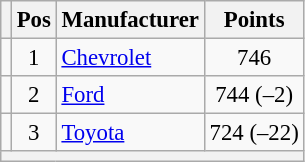<table class="wikitable" style="font-size: 95%;">
<tr>
<th></th>
<th>Pos</th>
<th>Manufacturer</th>
<th>Points</th>
</tr>
<tr>
<td align="left"></td>
<td style="text-align:center;">1</td>
<td><a href='#'>Chevrolet</a></td>
<td style="text-align:center;">746</td>
</tr>
<tr>
<td align="left"></td>
<td style="text-align:center;">2</td>
<td><a href='#'>Ford</a></td>
<td style="text-align:center;">744 (–2)</td>
</tr>
<tr>
<td align="left"></td>
<td style="text-align:center;">3</td>
<td><a href='#'>Toyota</a></td>
<td style="text-align:center;">724 (–22)</td>
</tr>
<tr class="sortbottom">
<th colspan="9"></th>
</tr>
</table>
